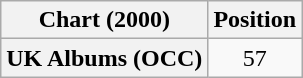<table class="wikitable plainrowheaders" style="text-align:center">
<tr>
<th scope="col">Chart (2000)</th>
<th scope="col">Position</th>
</tr>
<tr>
<th scope="row">UK Albums (OCC)</th>
<td>57</td>
</tr>
</table>
